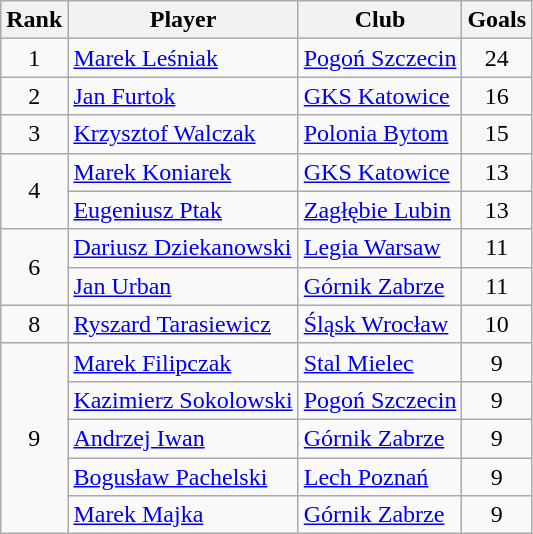<table class="wikitable" style="text-align:center">
<tr>
<th>Rank</th>
<th>Player</th>
<th>Club</th>
<th>Goals</th>
</tr>
<tr>
<td rowspan="1">1</td>
<td align="left"> <a href='#'>Marek Leśniak</a></td>
<td align="left"><a href='#'>Pogoń Szczecin</a></td>
<td>24</td>
</tr>
<tr>
<td rowspan="1">2</td>
<td align="left"> <a href='#'>Jan Furtok</a></td>
<td align="left"><a href='#'>GKS Katowice</a></td>
<td>16</td>
</tr>
<tr>
<td rowspan="1">3</td>
<td align="left"> <a href='#'>Krzysztof Walczak</a></td>
<td align="left"><a href='#'>Polonia Bytom</a></td>
<td>15</td>
</tr>
<tr>
<td rowspan="2">4</td>
<td align="left"> <a href='#'>Marek Koniarek</a></td>
<td align="left"><a href='#'>GKS Katowice</a></td>
<td>13</td>
</tr>
<tr>
<td align="left"> <a href='#'>Eugeniusz Ptak</a></td>
<td align="left"><a href='#'>Zagłębie Lubin</a></td>
<td>13</td>
</tr>
<tr>
<td rowspan="2">6</td>
<td align="left"> <a href='#'>Dariusz Dziekanowski</a></td>
<td align="left"><a href='#'>Legia Warsaw</a></td>
<td>11</td>
</tr>
<tr>
<td align="left"> <a href='#'>Jan Urban</a></td>
<td align="left"><a href='#'>Górnik Zabrze</a></td>
<td>11</td>
</tr>
<tr>
<td rowspan="1">8</td>
<td align="left"> <a href='#'>Ryszard Tarasiewicz</a></td>
<td align="left"><a href='#'>Śląsk Wrocław</a></td>
<td>10</td>
</tr>
<tr>
<td rowspan="6">9</td>
<td align="left"> <a href='#'>Marek Filipczak</a></td>
<td align="left"><a href='#'>Stal Mielec</a></td>
<td>9</td>
</tr>
<tr>
<td align="left"> <a href='#'>Kazimierz Sokolowski</a></td>
<td align="left"><a href='#'>Pogoń Szczecin</a></td>
<td>9</td>
</tr>
<tr>
<td align="left"> <a href='#'>Andrzej Iwan</a></td>
<td align="left"><a href='#'>Górnik Zabrze</a></td>
<td>9</td>
</tr>
<tr>
<td align="left"> <a href='#'>Bogusław Pachelski</a></td>
<td align="left"><a href='#'>Lech Poznań</a></td>
<td>9</td>
</tr>
<tr>
<td align="left"> <a href='#'>Marek Majka</a></td>
<td align="left"><a href='#'>Górnik Zabrze</a></td>
<td>9</td>
</tr>
</table>
